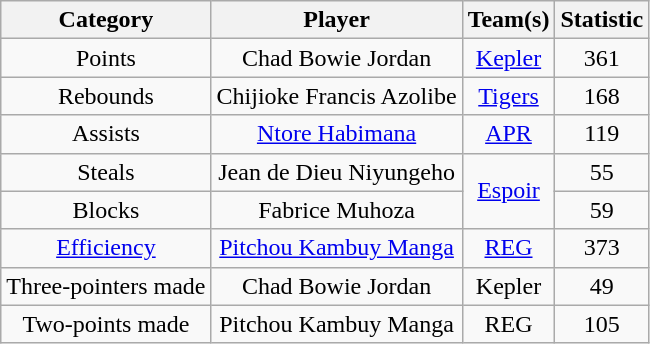<table class="wikitable" style="text-align:center;">
<tr>
<th>Category</th>
<th>Player</th>
<th>Team(s)</th>
<th>Statistic</th>
</tr>
<tr>
<td>Points</td>
<td>Chad Bowie Jordan</td>
<td><a href='#'>Kepler</a></td>
<td>361</td>
</tr>
<tr>
<td>Rebounds</td>
<td>Chijioke Francis Azolibe</td>
<td><a href='#'>Tigers</a></td>
<td>168</td>
</tr>
<tr>
<td>Assists</td>
<td><a href='#'>Ntore Habimana</a></td>
<td><a href='#'>APR</a></td>
<td>119</td>
</tr>
<tr>
<td>Steals</td>
<td>Jean de Dieu Niyungeho</td>
<td rowspan="2"><a href='#'>Espoir</a></td>
<td>55</td>
</tr>
<tr>
<td>Blocks</td>
<td>Fabrice Muhoza</td>
<td>59</td>
</tr>
<tr>
<td><a href='#'>Efficiency</a></td>
<td><a href='#'>Pitchou Kambuy Manga</a></td>
<td><a href='#'>REG</a></td>
<td>373</td>
</tr>
<tr>
<td>Three-pointers made</td>
<td>Chad Bowie Jordan</td>
<td>Kepler</td>
<td>49</td>
</tr>
<tr>
<td>Two-points made</td>
<td>Pitchou Kambuy Manga</td>
<td>REG</td>
<td>105</td>
</tr>
</table>
